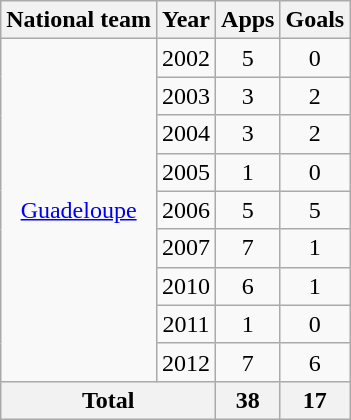<table class="wikitable" style="text-align:center">
<tr>
<th>National team</th>
<th>Year</th>
<th>Apps</th>
<th>Goals</th>
</tr>
<tr>
<td rowspan="9"><a href='#'>Guadeloupe</a></td>
<td>2002</td>
<td>5</td>
<td>0</td>
</tr>
<tr>
<td>2003</td>
<td>3</td>
<td>2</td>
</tr>
<tr>
<td>2004</td>
<td>3</td>
<td>2</td>
</tr>
<tr>
<td>2005</td>
<td>1</td>
<td>0</td>
</tr>
<tr>
<td>2006</td>
<td>5</td>
<td>5</td>
</tr>
<tr>
<td>2007</td>
<td>7</td>
<td>1</td>
</tr>
<tr>
<td>2010</td>
<td>6</td>
<td>1</td>
</tr>
<tr>
<td>2011</td>
<td>1</td>
<td>0</td>
</tr>
<tr>
<td>2012</td>
<td>7</td>
<td>6</td>
</tr>
<tr>
<th colspan="2">Total</th>
<th>38</th>
<th>17</th>
</tr>
</table>
